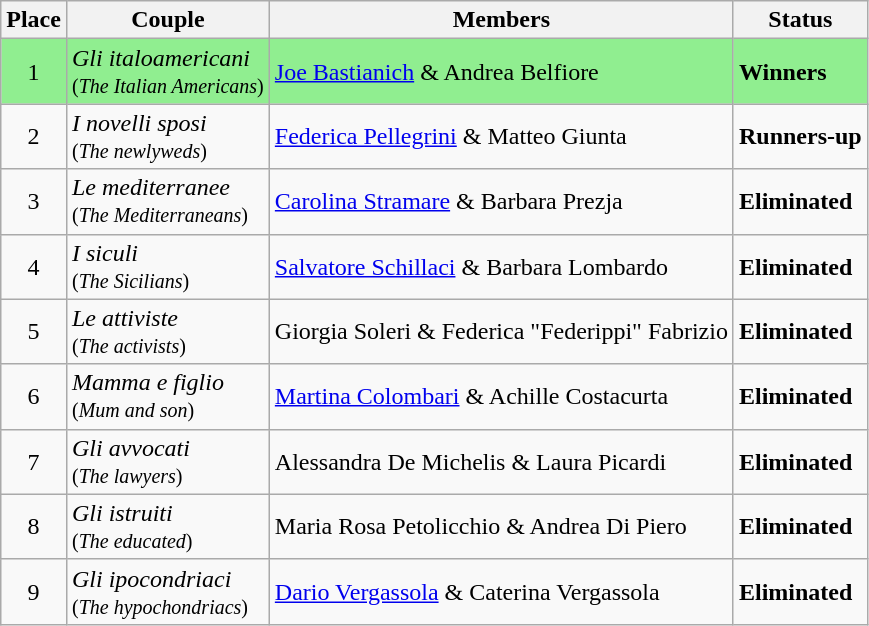<table class="wikitable">
<tr>
<th>Place</th>
<th>Couple</th>
<th>Members</th>
<th>Status</th>
</tr>
<tr style="background:#90EE90;">
<td align="center">1</td>
<td><em>Gli italoamericani</em><br><small>(<em>The Italian Americans</em>)</small></td>
<td><a href='#'>Joe Bastianich</a> & Andrea Belfiore</td>
<td><strong>Winners</strong></td>
</tr>
<tr>
<td align="center">2</td>
<td><em>I novelli sposi</em><br><small>(<em>The newlyweds</em>)</small></td>
<td><a href='#'>Federica Pellegrini</a> & Matteo Giunta</td>
<td><strong>Runners-up</strong></td>
</tr>
<tr>
<td align="center">3</td>
<td><em>Le mediterranee</em><br><small>(<em>The Mediterraneans</em>)</small></td>
<td><a href='#'>Carolina Stramare</a> & Barbara Prezja</td>
<td><strong>Eliminated</strong></td>
</tr>
<tr>
<td align="center">4</td>
<td><em>I siculi</em><br><small>(<em>The Sicilians</em>)</small></td>
<td><a href='#'>Salvatore Schillaci</a> & Barbara Lombardo</td>
<td><strong>Eliminated</strong></td>
</tr>
<tr>
<td align="center">5</td>
<td><em>Le attiviste</em><br><small>(<em>The activists</em>)</small></td>
<td>Giorgia Soleri & Federica "Federippi" Fabrizio</td>
<td><strong>Eliminated</strong></td>
</tr>
<tr>
<td align="center">6</td>
<td><em>Mamma e figlio</em><br><small>(<em>Mum and son</em>)</small></td>
<td><a href='#'>Martina Colombari</a> & Achille Costacurta</td>
<td><strong>Eliminated</strong></td>
</tr>
<tr>
<td align="center">7</td>
<td><em>Gli avvocati</em><br><small>(<em>The lawyers</em>)</small></td>
<td>Alessandra De Michelis & Laura Picardi</td>
<td><strong>Eliminated</strong></td>
</tr>
<tr>
<td align="center">8</td>
<td><em>Gli istruiti</em><br><small>(<em>The educated</em>)</small></td>
<td>Maria Rosa Petolicchio & Andrea Di Piero</td>
<td><strong>Eliminated</strong></td>
</tr>
<tr>
<td align="center">9</td>
<td><em>Gli ipocondriaci</em><br><small>(<em>The hypochondriacs</em>)</small></td>
<td><a href='#'>Dario Vergassola</a> & Caterina Vergassola</td>
<td><strong>Eliminated</strong></td>
</tr>
</table>
